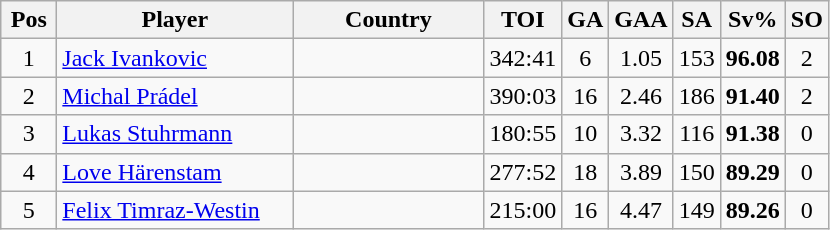<table class="wikitable sortable" style="text-align: center;">
<tr>
<th width=30>Pos</th>
<th width=150>Player</th>
<th width=120>Country</th>
<th width=20>TOI</th>
<th width=20>GA</th>
<th width=20>GAA</th>
<th width=20>SA</th>
<th width=20>Sv%</th>
<th width=20>SO</th>
</tr>
<tr>
<td>1</td>
<td align=left><a href='#'>Jack Ivankovic</a></td>
<td align=left></td>
<td>342:41</td>
<td>6</td>
<td>1.05</td>
<td>153</td>
<td><strong>96.08</strong></td>
<td>2</td>
</tr>
<tr>
<td>2</td>
<td align=left><a href='#'>Michal Prádel</a></td>
<td align=left></td>
<td>390:03</td>
<td>16</td>
<td>2.46</td>
<td>186</td>
<td><strong>91.40</strong></td>
<td>2</td>
</tr>
<tr>
<td>3</td>
<td align=left><a href='#'>Lukas Stuhrmann</a></td>
<td align=left></td>
<td>180:55</td>
<td>10</td>
<td>3.32</td>
<td>116</td>
<td><strong>91.38</strong></td>
<td>0</td>
</tr>
<tr>
<td>4</td>
<td align=left><a href='#'>Love Härenstam</a></td>
<td align=left></td>
<td>277:52</td>
<td>18</td>
<td>3.89</td>
<td>150</td>
<td><strong>89.29</strong></td>
<td>0</td>
</tr>
<tr>
<td>5</td>
<td align=left><a href='#'>Felix Timraz-Westin</a></td>
<td align=left></td>
<td>215:00</td>
<td>16</td>
<td>4.47</td>
<td>149</td>
<td><strong>89.26</strong></td>
<td>0</td>
</tr>
</table>
